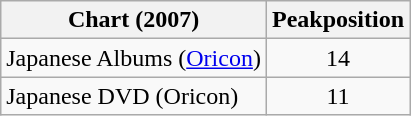<table class="wikitable">
<tr>
<th>Chart (2007)</th>
<th>Peakposition</th>
</tr>
<tr>
<td>Japanese Albums (<a href='#'>Oricon</a>)</td>
<td align="center">14</td>
</tr>
<tr>
<td>Japanese DVD (Oricon)</td>
<td align="center">11</td>
</tr>
</table>
